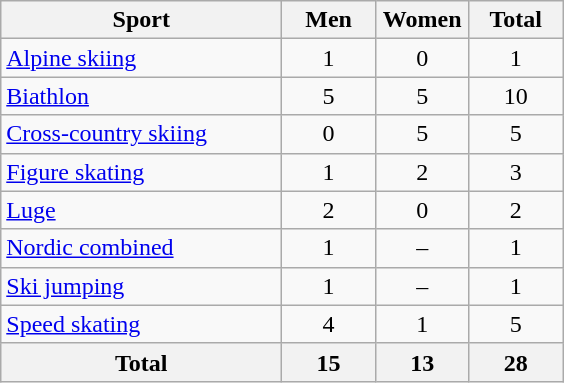<table class="wikitable sortable" style="text-align:center;">
<tr>
<th width=180>Sport</th>
<th width=55>Men</th>
<th width=55>Women</th>
<th width=55>Total</th>
</tr>
<tr>
<td align=left><a href='#'>Alpine skiing</a></td>
<td>1</td>
<td>0</td>
<td>1</td>
</tr>
<tr>
<td align=left><a href='#'>Biathlon</a></td>
<td>5</td>
<td>5</td>
<td>10</td>
</tr>
<tr>
<td align=left><a href='#'>Cross-country skiing</a></td>
<td>0</td>
<td>5</td>
<td>5</td>
</tr>
<tr>
<td align=left><a href='#'>Figure skating</a></td>
<td>1</td>
<td>2</td>
<td>3</td>
</tr>
<tr>
<td align=left><a href='#'>Luge</a></td>
<td>2</td>
<td>0</td>
<td>2</td>
</tr>
<tr>
<td align=left><a href='#'>Nordic combined</a></td>
<td>1</td>
<td>–</td>
<td>1</td>
</tr>
<tr>
<td align=left><a href='#'>Ski jumping</a></td>
<td>1</td>
<td>–</td>
<td>1</td>
</tr>
<tr>
<td align=left><a href='#'>Speed skating</a></td>
<td>4</td>
<td>1</td>
<td>5</td>
</tr>
<tr>
<th>Total</th>
<th>15</th>
<th>13</th>
<th>28</th>
</tr>
</table>
